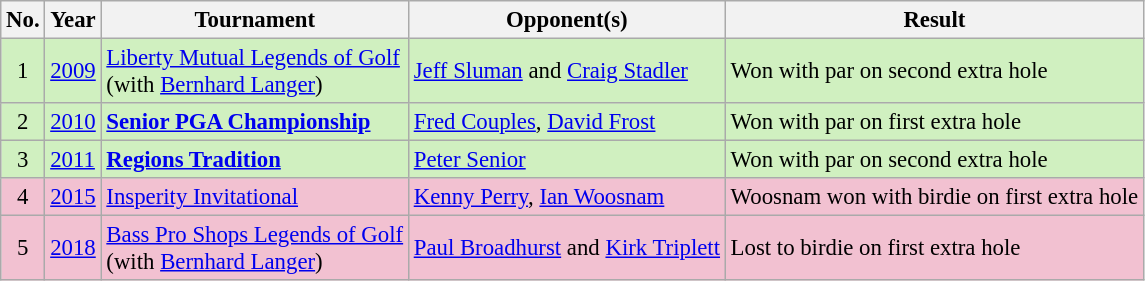<table class="wikitable" style="font-size:95%;">
<tr>
<th>No.</th>
<th>Year</th>
<th>Tournament</th>
<th>Opponent(s)</th>
<th>Result</th>
</tr>
<tr style="background:#D0F0C0;">
<td align=center>1</td>
<td><a href='#'>2009</a></td>
<td><a href='#'>Liberty Mutual Legends of Golf</a><br>(with  <a href='#'>Bernhard Langer</a>)</td>
<td> <a href='#'>Jeff Sluman</a> and  <a href='#'>Craig Stadler</a></td>
<td>Won with par on second extra hole</td>
</tr>
<tr style="background:#D0F0C0;">
<td align=center>2</td>
<td><a href='#'>2010</a></td>
<td><strong><a href='#'>Senior PGA Championship</a></strong></td>
<td> <a href='#'>Fred Couples</a>,  <a href='#'>David Frost</a></td>
<td>Won with par on first extra hole</td>
</tr>
<tr style="background:#D0F0C0;">
<td align=center>3</td>
<td><a href='#'>2011</a></td>
<td><strong><a href='#'>Regions Tradition</a></strong></td>
<td> <a href='#'>Peter Senior</a></td>
<td>Won with par on second extra hole</td>
</tr>
<tr style="background:#F2C1D1;">
<td align=center>4</td>
<td><a href='#'>2015</a></td>
<td><a href='#'>Insperity Invitational</a></td>
<td> <a href='#'>Kenny Perry</a>,  <a href='#'>Ian Woosnam</a></td>
<td>Woosnam won with birdie on first extra hole</td>
</tr>
<tr style="background:#F2C1D1;">
<td align=center>5</td>
<td><a href='#'>2018</a></td>
<td><a href='#'>Bass Pro Shops Legends of Golf</a><br>(with  <a href='#'>Bernhard Langer</a>)</td>
<td> <a href='#'>Paul Broadhurst</a> and  <a href='#'>Kirk Triplett</a></td>
<td>Lost to birdie on first extra hole</td>
</tr>
</table>
